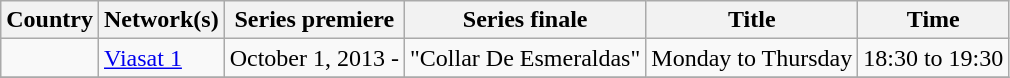<table class="wikitable">
<tr>
<th>Country</th>
<th>Network(s)</th>
<th>Series premiere</th>
<th>Series finale</th>
<th>Title</th>
<th>Time</th>
</tr>
<tr>
<td></td>
<td><a href='#'>Viasat 1</a></td>
<td>October 1, 2013 -</td>
<td>"Collar De Esmeraldas"</td>
<td>Monday to Thursday</td>
<td>18:30 to 19:30</td>
</tr>
<tr>
</tr>
</table>
